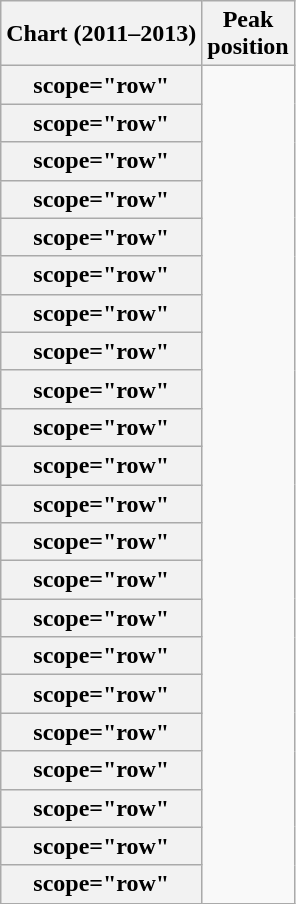<table class="wikitable plainrowheaders sortable" style="text-align:center;">
<tr>
<th scope="col">Chart (2011–2013)</th>
<th scope="col">Peak<br>position</th>
</tr>
<tr>
<th>scope="row" </th>
</tr>
<tr>
<th>scope="row" </th>
</tr>
<tr>
<th>scope="row" </th>
</tr>
<tr>
<th>scope="row" </th>
</tr>
<tr>
<th>scope="row" </th>
</tr>
<tr>
<th>scope="row" </th>
</tr>
<tr>
<th>scope="row" </th>
</tr>
<tr>
<th>scope="row" </th>
</tr>
<tr>
<th>scope="row" </th>
</tr>
<tr>
<th>scope="row" </th>
</tr>
<tr>
<th>scope="row" </th>
</tr>
<tr>
<th>scope="row" </th>
</tr>
<tr>
<th>scope="row" </th>
</tr>
<tr>
<th>scope="row" </th>
</tr>
<tr>
<th>scope="row" </th>
</tr>
<tr>
<th>scope="row" </th>
</tr>
<tr>
<th>scope="row" </th>
</tr>
<tr>
<th>scope="row" </th>
</tr>
<tr>
<th>scope="row" </th>
</tr>
<tr>
<th>scope="row" </th>
</tr>
<tr>
<th>scope="row" </th>
</tr>
<tr>
<th>scope="row" </th>
</tr>
<tr>
</tr>
</table>
